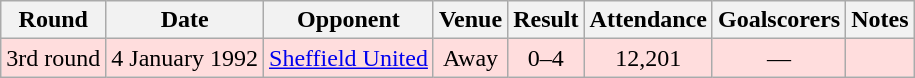<table Class="wikitable">
<tr>
<th>Round</th>
<th>Date</th>
<th>Opponent</th>
<th>Venue</th>
<th>Result</th>
<th>Attendance</th>
<th>Goalscorers</th>
<th>Notes</th>
</tr>
<tr style="background: #ffdddd;">
<td align="center">3rd round</td>
<td>4 January 1992</td>
<td><a href='#'>Sheffield United</a></td>
<td align="center">Away</td>
<td align="center">0–4</td>
<td align="center">12,201</td>
<td align="center">—</td>
<td align="center"></td>
</tr>
</table>
